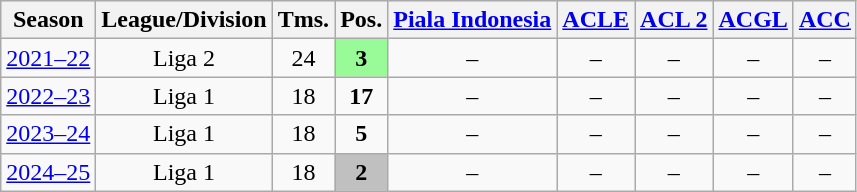<table class="wikitable" style="text-align:center">
<tr style="background:#efefef;">
<th>Season</th>
<th>League/Division</th>
<th>Tms.</th>
<th>Pos.</th>
<th><a href='#'>Piala Indonesia</a></th>
<th><a href='#'>ACLE</a></th>
<th><a href='#'>ACL 2</a></th>
<th><a href='#'>ACGL</a></th>
<th><a href='#'>ACC</a></th>
</tr>
<tr>
<td><a href='#'>2021–22</a></td>
<td>Liga 2</td>
<td>24</td>
<td bgcolor="palegreen"><strong>3</strong></td>
<td>–</td>
<td>–</td>
<td>–</td>
<td>–</td>
<td>–</td>
</tr>
<tr>
<td><a href='#'>2022–23</a></td>
<td>Liga 1</td>
<td>18</td>
<td><strong>17</strong></td>
<td>–</td>
<td>–</td>
<td>–</td>
<td>–</td>
<td>–</td>
</tr>
<tr>
<td><a href='#'>2023–24</a></td>
<td>Liga 1</td>
<td>18</td>
<td><strong>5</strong></td>
<td>–</td>
<td>–</td>
<td>–</td>
<td>–</td>
<td>–</td>
</tr>
<tr>
<td><a href='#'>2024–25</a></td>
<td>Liga 1</td>
<td>18</td>
<td style="background:silver;"><strong>2</strong></td>
<td>–</td>
<td>–</td>
<td>–</td>
<td>–</td>
<td>–</td>
</tr>
</table>
